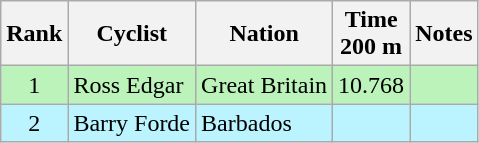<table class="wikitable sortable" style="text-align:center">
<tr>
<th>Rank</th>
<th>Cyclist</th>
<th>Nation</th>
<th>Time<br>200 m</th>
<th>Notes</th>
</tr>
<tr bgcolor=bbf3bb>
<td>1</td>
<td align=left>Ross Edgar</td>
<td align=left>Great Britain</td>
<td>10.768</td>
<td></td>
</tr>
<tr bgcolor=bbf3ff>
<td>2</td>
<td align=left>Barry Forde</td>
<td align=left>Barbados</td>
<td></td>
<td></td>
</tr>
</table>
